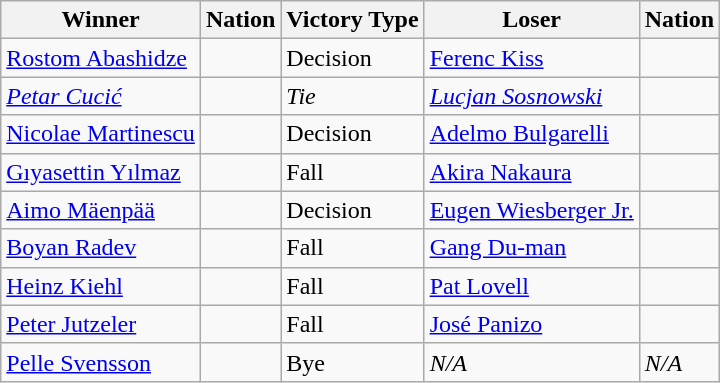<table class="wikitable sortable" style="text-align:left;">
<tr>
<th>Winner</th>
<th>Nation</th>
<th>Victory Type</th>
<th>Loser</th>
<th>Nation</th>
</tr>
<tr>
<td><a href='#'>Rostom Abashidze</a></td>
<td></td>
<td>Decision</td>
<td><a href='#'>Ferenc Kiss</a></td>
<td></td>
</tr>
<tr style="font-style: italic">
<td><a href='#'>Petar Cucić</a></td>
<td></td>
<td>Tie</td>
<td><a href='#'>Lucjan Sosnowski</a></td>
<td></td>
</tr>
<tr>
<td><a href='#'>Nicolae Martinescu</a></td>
<td></td>
<td>Decision</td>
<td><a href='#'>Adelmo Bulgarelli</a></td>
<td></td>
</tr>
<tr>
<td><a href='#'>Gıyasettin Yılmaz</a></td>
<td></td>
<td>Fall</td>
<td><a href='#'>Akira Nakaura</a></td>
<td></td>
</tr>
<tr>
<td><a href='#'>Aimo Mäenpää</a></td>
<td></td>
<td>Decision</td>
<td><a href='#'>Eugen Wiesberger Jr.</a></td>
<td></td>
</tr>
<tr>
<td><a href='#'>Boyan Radev</a></td>
<td></td>
<td>Fall</td>
<td><a href='#'>Gang Du-man</a></td>
<td></td>
</tr>
<tr>
<td><a href='#'>Heinz Kiehl</a></td>
<td></td>
<td>Fall</td>
<td><a href='#'>Pat Lovell</a></td>
<td></td>
</tr>
<tr>
<td><a href='#'>Peter Jutzeler</a></td>
<td></td>
<td>Fall</td>
<td><a href='#'>José Panizo</a></td>
<td></td>
</tr>
<tr>
<td><a href='#'>Pelle Svensson</a></td>
<td></td>
<td>Bye</td>
<td><em>N/A</em></td>
<td><em>N/A</em></td>
</tr>
</table>
